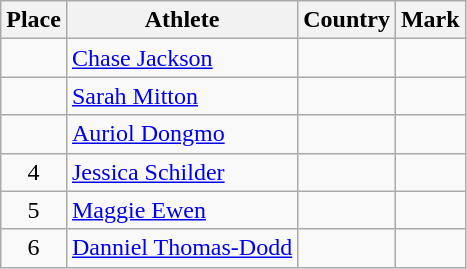<table class="wikitable">
<tr>
<th>Place</th>
<th>Athlete</th>
<th>Country</th>
<th>Mark</th>
</tr>
<tr>
<td align=center></td>
<td><a href='#'>Chase Jackson</a></td>
<td></td>
<td></td>
</tr>
<tr>
<td align=center></td>
<td><a href='#'>Sarah Mitton</a></td>
<td></td>
<td></td>
</tr>
<tr>
<td align=center></td>
<td><a href='#'>Auriol Dongmo</a></td>
<td></td>
<td></td>
</tr>
<tr>
<td align=center>4</td>
<td><a href='#'>Jessica Schilder</a></td>
<td></td>
<td></td>
</tr>
<tr>
<td align=center>5</td>
<td><a href='#'>Maggie Ewen</a></td>
<td></td>
<td></td>
</tr>
<tr>
<td align=center>6</td>
<td><a href='#'>Danniel Thomas-Dodd</a></td>
<td></td>
<td></td>
</tr>
</table>
